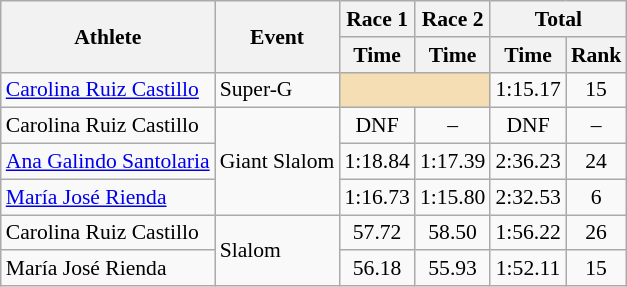<table class="wikitable" style="font-size:90%">
<tr>
<th rowspan="2">Athlete</th>
<th rowspan="2">Event</th>
<th>Race 1</th>
<th>Race 2</th>
<th colspan="2">Total</th>
</tr>
<tr>
<th>Time</th>
<th>Time</th>
<th>Time</th>
<th>Rank</th>
</tr>
<tr>
<td><a href='#'>Carolina Ruiz Castillo</a></td>
<td>Super-G</td>
<td colspan="2" bgcolor="wheat"></td>
<td align="center">1:15.17</td>
<td align="center">15</td>
</tr>
<tr>
<td>Carolina Ruiz Castillo</td>
<td rowspan="3">Giant Slalom</td>
<td align="center">DNF</td>
<td align="center">–</td>
<td align="center">DNF</td>
<td align="center">–</td>
</tr>
<tr>
<td><a href='#'>Ana Galindo Santolaria</a></td>
<td align="center">1:18.84</td>
<td align="center">1:17.39</td>
<td align="center">2:36.23</td>
<td align="center">24</td>
</tr>
<tr>
<td><a href='#'>María José Rienda</a></td>
<td align="center">1:16.73</td>
<td align="center">1:15.80</td>
<td align="center">2:32.53</td>
<td align="center">6</td>
</tr>
<tr>
<td>Carolina Ruiz Castillo</td>
<td rowspan="2">Slalom</td>
<td align="center">57.72</td>
<td align="center">58.50</td>
<td align="center">1:56.22</td>
<td align="center">26</td>
</tr>
<tr>
<td>María José Rienda</td>
<td align="center">56.18</td>
<td align="center">55.93</td>
<td align="center">1:52.11</td>
<td align="center">15</td>
</tr>
</table>
